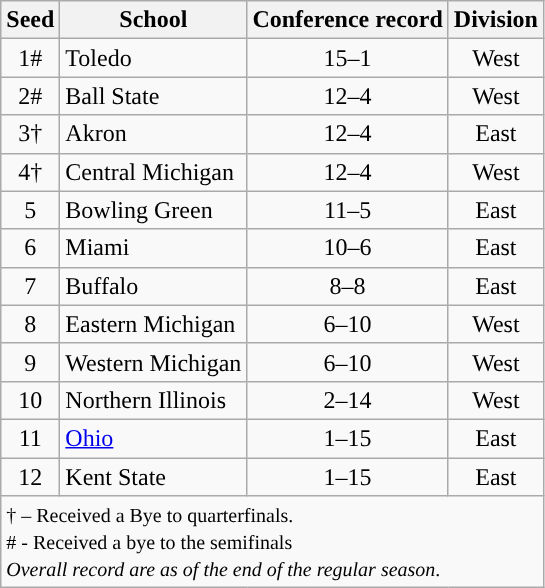<table class="wikitable" style="text-align:center">
<tr>
<th>Seed</th>
<th>School</th>
<th>Conference record</th>
<th>Division</th>
</tr>
<tr>
<td>1#</td>
<td align=left>Toledo</td>
<td>15–1</td>
<td>West</td>
</tr>
<tr>
<td>2#</td>
<td align=left>Ball State</td>
<td>12–4</td>
<td>West</td>
</tr>
<tr>
<td>3†</td>
<td align=left>Akron</td>
<td>12–4</td>
<td>East</td>
</tr>
<tr>
<td>4†</td>
<td align=left>Central Michigan</td>
<td>12–4</td>
<td>West</td>
</tr>
<tr>
<td>5</td>
<td align=left>Bowling Green</td>
<td>11–5</td>
<td>East</td>
</tr>
<tr>
<td>6</td>
<td align=left>Miami</td>
<td>10–6</td>
<td>East</td>
</tr>
<tr>
<td>7</td>
<td align=left>Buffalo</td>
<td>8–8</td>
<td>East</td>
</tr>
<tr>
<td>8</td>
<td align=left>Eastern Michigan</td>
<td>6–10</td>
<td>West</td>
</tr>
<tr>
<td>9</td>
<td align=left>Western Michigan</td>
<td>6–10</td>
<td>West</td>
</tr>
<tr>
<td>10</td>
<td align=left>Northern Illinois</td>
<td>2–14</td>
<td>West</td>
</tr>
<tr>
<td>11</td>
<td align=left><a href='#'>Ohio</a></td>
<td>1–15</td>
<td>East</td>
</tr>
<tr>
<td>12</td>
<td align=left>Kent State</td>
<td>1–15</td>
<td>East</td>
</tr>
<tr>
<td colspan="5" style="text-align:left;"><small>† – Received a Bye to quarterfinals.<br># - Received a bye to the semifinals <br><em>Overall record are as of the end of the regular season</em>.</small></td>
</tr>
</table>
